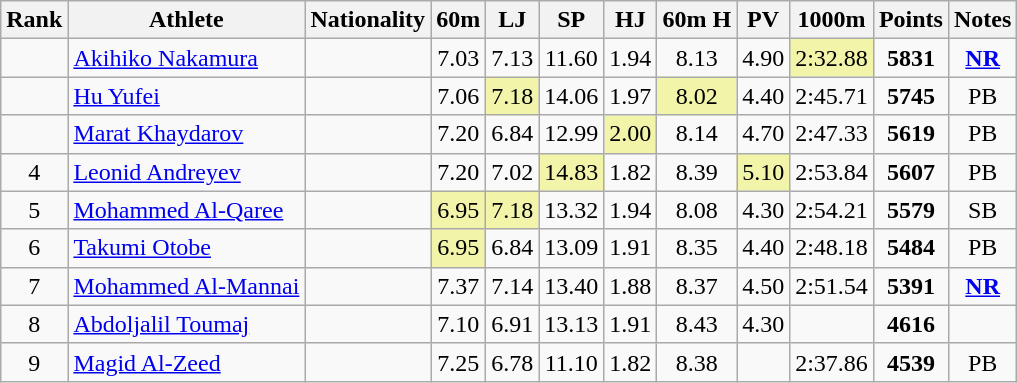<table class="wikitable sortable" style=" text-align:center">
<tr>
<th>Rank</th>
<th>Athlete</th>
<th>Nationality</th>
<th>60m</th>
<th>LJ</th>
<th>SP</th>
<th>HJ</th>
<th>60m H</th>
<th>PV</th>
<th>1000m</th>
<th>Points</th>
<th>Notes</th>
</tr>
<tr>
<td></td>
<td align=left><a href='#'>Akihiko Nakamura</a></td>
<td align=left></td>
<td>7.03</td>
<td>7.13</td>
<td>11.60</td>
<td>1.94</td>
<td>8.13</td>
<td>4.90</td>
<td bgcolor=#F2F5A9>2:32.88</td>
<td><strong>5831</strong></td>
<td><strong><a href='#'>NR</a></strong></td>
</tr>
<tr>
<td></td>
<td align=left><a href='#'>Hu Yufei</a></td>
<td align=left></td>
<td>7.06</td>
<td bgcolor=#F2F5A9>7.18</td>
<td>14.06</td>
<td>1.97</td>
<td bgcolor=#F2F5A9>8.02</td>
<td>4.40</td>
<td>2:45.71</td>
<td><strong>5745</strong></td>
<td>PB</td>
</tr>
<tr>
<td></td>
<td align=left><a href='#'>Marat Khaydarov</a></td>
<td align=left></td>
<td>7.20</td>
<td>6.84</td>
<td>12.99</td>
<td bgcolor=#F2F5A9>2.00</td>
<td>8.14</td>
<td>4.70</td>
<td>2:47.33</td>
<td><strong>5619</strong></td>
<td>PB</td>
</tr>
<tr>
<td>4</td>
<td align=left><a href='#'>Leonid Andreyev</a></td>
<td align=left></td>
<td>7.20</td>
<td>7.02</td>
<td bgcolor=#F2F5A9>14.83</td>
<td>1.82</td>
<td>8.39</td>
<td bgcolor=#F2F5A9>5.10</td>
<td>2:53.84</td>
<td><strong>5607</strong></td>
<td>PB</td>
</tr>
<tr>
<td>5</td>
<td align=left><a href='#'>Mohammed Al-Qaree</a></td>
<td align=left></td>
<td bgcolor=#F2F5A9>6.95</td>
<td bgcolor=#F2F5A9>7.18</td>
<td>13.32</td>
<td>1.94</td>
<td>8.08</td>
<td>4.30</td>
<td>2:54.21</td>
<td><strong>5579</strong></td>
<td>SB</td>
</tr>
<tr>
<td>6</td>
<td align=left><a href='#'>Takumi Otobe</a></td>
<td align=left></td>
<td bgcolor=#F2F5A9>6.95</td>
<td>6.84</td>
<td>13.09</td>
<td>1.91</td>
<td>8.35</td>
<td>4.40</td>
<td>2:48.18</td>
<td><strong>5484</strong></td>
<td>PB</td>
</tr>
<tr>
<td>7</td>
<td align=left><a href='#'>Mohammed Al-Mannai</a></td>
<td align=left></td>
<td>7.37</td>
<td>7.14</td>
<td>13.40</td>
<td>1.88</td>
<td>8.37</td>
<td>4.50</td>
<td>2:51.54</td>
<td><strong>5391</strong></td>
<td><strong><a href='#'>NR</a></strong></td>
</tr>
<tr>
<td>8</td>
<td align=left><a href='#'>Abdoljalil Toumaj</a></td>
<td align=left></td>
<td>7.10</td>
<td>6.91</td>
<td>13.13</td>
<td>1.91</td>
<td>8.43</td>
<td>4.30</td>
<td></td>
<td><strong>4616</strong></td>
<td></td>
</tr>
<tr>
<td>9</td>
<td align=left><a href='#'>Magid Al-Zeed</a></td>
<td align=left></td>
<td>7.25</td>
<td>6.78</td>
<td>11.10</td>
<td>1.82</td>
<td>8.38</td>
<td></td>
<td>2:37.86</td>
<td><strong>4539</strong></td>
<td>PB</td>
</tr>
</table>
